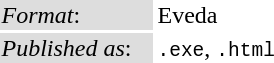<table style="text-align:left;">
<tr>
<td style="background:#ddd; width:100px;"><em>Format</em>:</td>
<td>Eveda</td>
</tr>
<tr>
<td style="background:#ddd;"><em>Published as</em>:</td>
<td><code>.exe</code>, <code>.html</code></td>
</tr>
</table>
